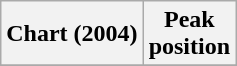<table class="wikitable plainrowheaders">
<tr>
<th scope="col">Chart (2004)</th>
<th scope="col">Peak<br>position</th>
</tr>
<tr>
</tr>
</table>
